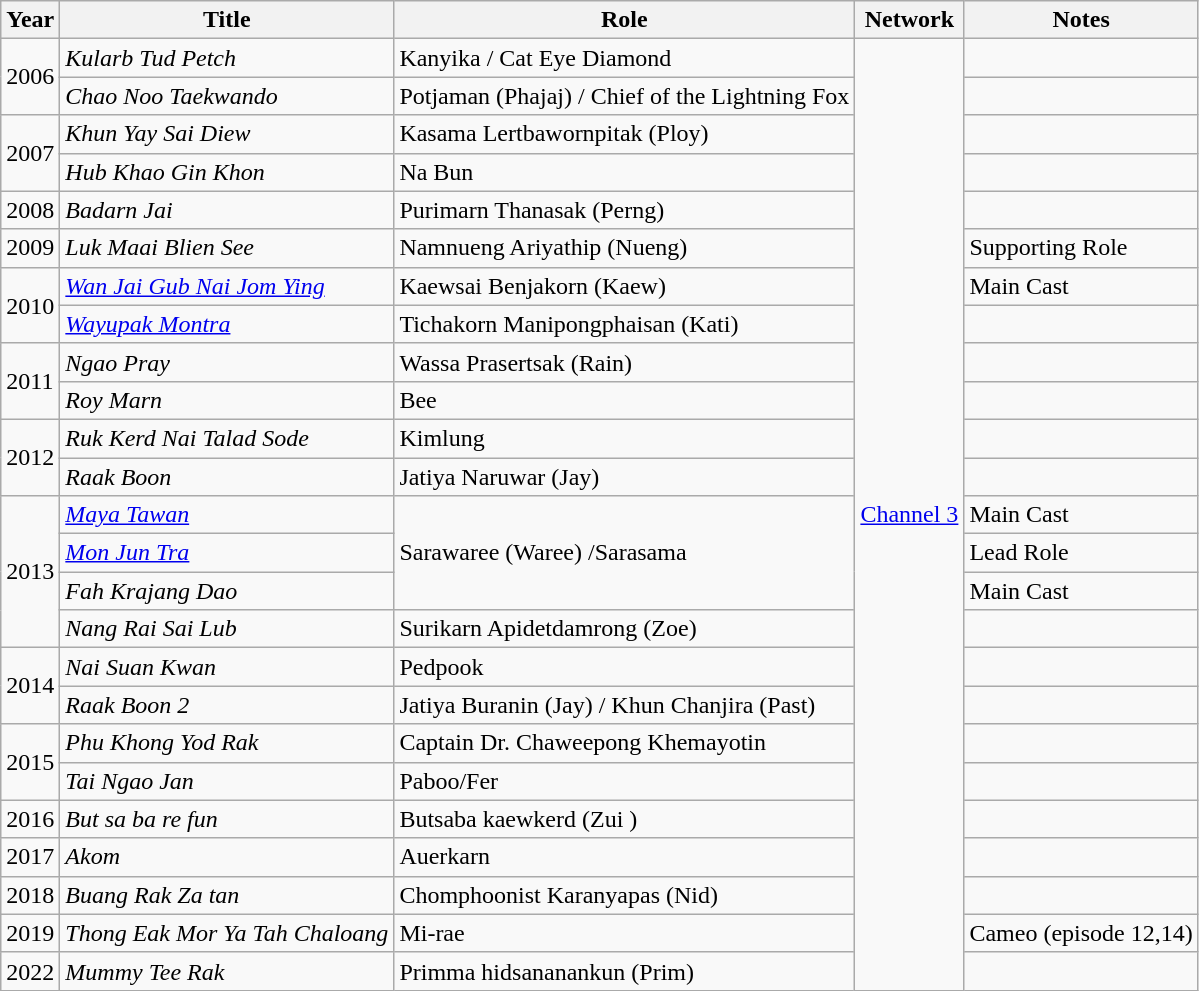<table class="wikitable sortable">
<tr>
<th>Year</th>
<th>Title</th>
<th>Role</th>
<th>Network</th>
<th class="unsortable">Notes</th>
</tr>
<tr>
<td rowspan="2">2006</td>
<td><em>Kularb Tud Petch </em></td>
<td>Kanyika / Cat Eye Diamond</td>
<td rowspan="25"><a href='#'>Channel 3</a></td>
<td></td>
</tr>
<tr>
<td><em>Chao Noo Taekwando</em></td>
<td>Potjaman (Phajaj) / Chief of the Lightning Fox</td>
<td></td>
</tr>
<tr>
<td rowspan="2">2007</td>
<td><em>Khun Yay Sai Diew </em></td>
<td>Kasama Lertbawornpitak (Ploy)</td>
<td></td>
</tr>
<tr>
<td><em>Hub Khao Gin Khon </em></td>
<td>Na Bun</td>
<td></td>
</tr>
<tr>
<td>2008</td>
<td><em>Badarn Jai</em></td>
<td>Purimarn Thanasak (Perng)</td>
<td></td>
</tr>
<tr>
<td>2009</td>
<td><em>Luk Maai Blien See</em></td>
<td>Namnueng Ariyathip (Nueng)</td>
<td>Supporting Role</td>
</tr>
<tr>
<td rowspan="2">2010</td>
<td><em><a href='#'>Wan Jai Gub Nai Jom Ying</a></em></td>
<td>Kaewsai Benjakorn (Kaew)</td>
<td>Main Cast</td>
</tr>
<tr>
<td><em><a href='#'>Wayupak Montra</a></em></td>
<td>Tichakorn Manipongphaisan (Kati)</td>
<td></td>
</tr>
<tr>
<td rowspan="2">2011</td>
<td><em>Ngao Pray </em></td>
<td>Wassa Prasertsak (Rain)</td>
<td></td>
</tr>
<tr>
<td Roy Marn (2011 TV series)><em>Roy Marn</em></td>
<td>Bee</td>
<td></td>
</tr>
<tr>
<td rowspan="2">2012</td>
<td><em>Ruk Kerd Nai Talad Sode</em></td>
<td>Kimlung</td>
<td></td>
</tr>
<tr>
<td><em>Raak Boon</em></td>
<td>Jatiya Naruwar (Jay)</td>
<td></td>
</tr>
<tr>
<td rowspan="4">2013</td>
<td><em><a href='#'>Maya Tawan</a> </em></td>
<td rowspan="3">Sarawaree (Waree) /Sarasama</td>
<td>Main Cast</td>
</tr>
<tr>
<td><em><a href='#'>Mon Jun Tra</a></em></td>
<td>Lead Role</td>
</tr>
<tr>
<td><em>Fah Krajang Dao </em></td>
<td>Main Cast</td>
</tr>
<tr>
<td><em>Nang Rai Sai Lub</em></td>
<td>Surikarn Apidetdamrong (Zoe)</td>
<td></td>
</tr>
<tr>
<td rowspan="2">2014</td>
<td><em>Nai Suan Kwan </em></td>
<td>Pedpook</td>
<td></td>
</tr>
<tr>
<td><em>Raak Boon 2</em></td>
<td>Jatiya Buranin (Jay) / Khun Chanjira (Past)</td>
<td></td>
</tr>
<tr>
<td rowspan="2">2015</td>
<td><em>Phu Khong Yod Rak</em></td>
<td>Captain Dr. Chaweepong Khemayotin</td>
<td></td>
</tr>
<tr>
<td><em>Tai Ngao Jan</em></td>
<td>Paboo/Fer</td>
<td></td>
</tr>
<tr>
<td>2016</td>
<td><em>But sa ba re fun</em></td>
<td>Butsaba kaewkerd (Zui )</td>
<td></td>
</tr>
<tr>
<td>2017</td>
<td><em>Akom </em></td>
<td>Auerkarn</td>
<td></td>
</tr>
<tr>
<td>2018</td>
<td><em>Buang Rak Za tan</em></td>
<td>Chomphoonist Karanyapas (Nid)</td>
<td></td>
</tr>
<tr>
<td>2019</td>
<td><em>Thong Eak Mor Ya Tah Chaloang</em></td>
<td>Mi-rae</td>
<td>Cameo (episode 12,14)</td>
</tr>
<tr>
<td>2022</td>
<td><em>Mummy Tee Rak</em></td>
<td>Primma hidsananankun (Prim)</td>
<td></td>
</tr>
</table>
